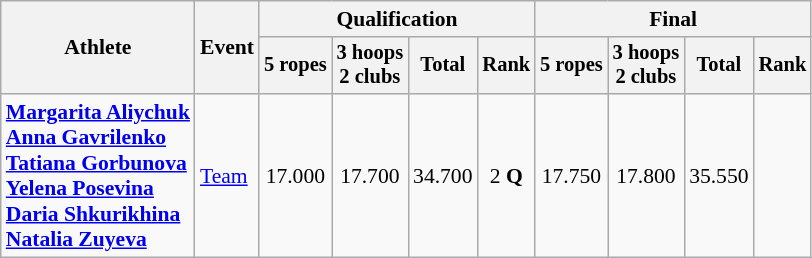<table class="wikitable" style="font-size:90%">
<tr>
<th rowspan="2">Athlete</th>
<th rowspan="2">Event</th>
<th colspan="4">Qualification</th>
<th colspan="4">Final</th>
</tr>
<tr style="font-size:95%">
<th>5 ropes</th>
<th>3 hoops<br>2 clubs</th>
<th>Total</th>
<th>Rank</th>
<th>5 ropes</th>
<th>3 hoops<br>2 clubs</th>
<th>Total</th>
<th>Rank</th>
</tr>
<tr align=center>
<td align=left><strong><a href='#'>Margarita Aliychuk</a><br><a href='#'>Anna Gavrilenko</a><br><a href='#'>Tatiana Gorbunova</a><br><a href='#'>Yelena Posevina</a><br><a href='#'>Daria Shkurikhina</a><br><a href='#'>Natalia Zuyeva</a></strong></td>
<td align=left><a href='#'>Team</a></td>
<td>17.000</td>
<td>17.700</td>
<td>34.700</td>
<td>2 <strong>Q</strong></td>
<td>17.750</td>
<td>17.800</td>
<td>35.550</td>
<td></td>
</tr>
</table>
